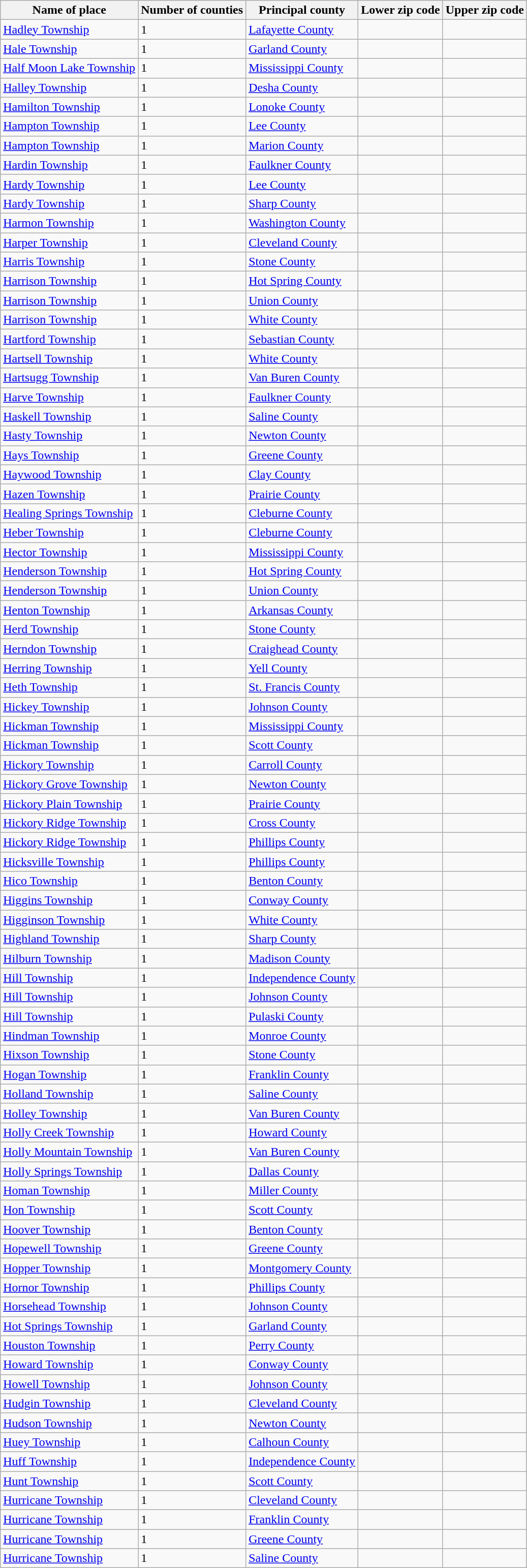<table class="wikitable">
<tr>
<th>Name of place</th>
<th>Number of counties</th>
<th>Principal county</th>
<th>Lower zip code</th>
<th>Upper zip code</th>
</tr>
<tr>
<td><a href='#'>Hadley Township</a></td>
<td>1</td>
<td><a href='#'>Lafayette County</a></td>
<td> </td>
<td> </td>
</tr>
<tr>
<td><a href='#'>Hale Township</a></td>
<td>1</td>
<td><a href='#'>Garland County</a></td>
<td> </td>
<td> </td>
</tr>
<tr>
<td><a href='#'>Half Moon Lake Township</a></td>
<td>1</td>
<td><a href='#'>Mississippi County</a></td>
<td> </td>
<td> </td>
</tr>
<tr>
<td><a href='#'>Halley Township</a></td>
<td>1</td>
<td><a href='#'>Desha County</a></td>
<td> </td>
<td> </td>
</tr>
<tr>
<td><a href='#'>Hamilton Township</a></td>
<td>1</td>
<td><a href='#'>Lonoke County</a></td>
<td> </td>
<td> </td>
</tr>
<tr>
<td><a href='#'>Hampton Township</a></td>
<td>1</td>
<td><a href='#'>Lee County</a></td>
<td> </td>
<td> </td>
</tr>
<tr>
<td><a href='#'>Hampton Township</a></td>
<td>1</td>
<td><a href='#'>Marion County</a></td>
<td> </td>
<td> </td>
</tr>
<tr>
<td><a href='#'>Hardin Township</a></td>
<td>1</td>
<td><a href='#'>Faulkner County</a></td>
<td> </td>
<td> </td>
</tr>
<tr>
<td><a href='#'>Hardy Township</a></td>
<td>1</td>
<td><a href='#'>Lee County</a></td>
<td> </td>
<td> </td>
</tr>
<tr>
<td><a href='#'>Hardy Township</a></td>
<td>1</td>
<td><a href='#'>Sharp County</a></td>
<td> </td>
<td> </td>
</tr>
<tr>
<td><a href='#'>Harmon Township</a></td>
<td>1</td>
<td><a href='#'>Washington County</a></td>
<td> </td>
<td> </td>
</tr>
<tr>
<td><a href='#'>Harper Township</a></td>
<td>1</td>
<td><a href='#'>Cleveland County</a></td>
<td> </td>
<td> </td>
</tr>
<tr>
<td><a href='#'>Harris Township</a></td>
<td>1</td>
<td><a href='#'>Stone County</a></td>
<td> </td>
<td> </td>
</tr>
<tr>
<td><a href='#'>Harrison Township</a></td>
<td>1</td>
<td><a href='#'>Hot Spring County</a></td>
<td> </td>
<td> </td>
</tr>
<tr>
<td><a href='#'>Harrison Township</a></td>
<td>1</td>
<td><a href='#'>Union County</a></td>
<td> </td>
<td> </td>
</tr>
<tr>
<td><a href='#'>Harrison Township</a></td>
<td>1</td>
<td><a href='#'>White County</a></td>
<td> </td>
<td> </td>
</tr>
<tr>
<td><a href='#'>Hartford Township</a></td>
<td>1</td>
<td><a href='#'>Sebastian County</a></td>
<td> </td>
<td> </td>
</tr>
<tr>
<td><a href='#'>Hartsell Township</a></td>
<td>1</td>
<td><a href='#'>White County</a></td>
<td> </td>
<td> </td>
</tr>
<tr>
<td><a href='#'>Hartsugg Township</a></td>
<td>1</td>
<td><a href='#'>Van Buren County</a></td>
<td> </td>
<td> </td>
</tr>
<tr>
<td><a href='#'>Harve Township</a></td>
<td>1</td>
<td><a href='#'>Faulkner County</a></td>
<td> </td>
<td> </td>
</tr>
<tr>
<td><a href='#'>Haskell Township</a></td>
<td>1</td>
<td><a href='#'>Saline County</a></td>
<td> </td>
<td> </td>
</tr>
<tr>
<td><a href='#'>Hasty Township</a></td>
<td>1</td>
<td><a href='#'>Newton County</a></td>
<td> </td>
<td> </td>
</tr>
<tr>
<td><a href='#'>Hays Township</a></td>
<td>1</td>
<td><a href='#'>Greene County</a></td>
<td> </td>
<td> </td>
</tr>
<tr>
<td><a href='#'>Haywood Township</a></td>
<td>1</td>
<td><a href='#'>Clay County</a></td>
<td> </td>
<td> </td>
</tr>
<tr>
<td><a href='#'>Hazen Township</a></td>
<td>1</td>
<td><a href='#'>Prairie County</a></td>
<td> </td>
<td> </td>
</tr>
<tr>
<td><a href='#'>Healing Springs Township</a></td>
<td>1</td>
<td><a href='#'>Cleburne County</a></td>
<td> </td>
<td> </td>
</tr>
<tr>
<td><a href='#'>Heber Township</a></td>
<td>1</td>
<td><a href='#'>Cleburne County</a></td>
<td> </td>
<td> </td>
</tr>
<tr>
<td><a href='#'>Hector Township</a></td>
<td>1</td>
<td><a href='#'>Mississippi County</a></td>
<td> </td>
<td> </td>
</tr>
<tr>
<td><a href='#'>Henderson Township</a></td>
<td>1</td>
<td><a href='#'>Hot Spring County</a></td>
<td> </td>
<td> </td>
</tr>
<tr>
<td><a href='#'>Henderson Township</a></td>
<td>1</td>
<td><a href='#'>Union County</a></td>
<td> </td>
<td> </td>
</tr>
<tr>
<td><a href='#'>Henton Township</a></td>
<td>1</td>
<td><a href='#'>Arkansas County</a></td>
<td> </td>
<td> </td>
</tr>
<tr>
<td><a href='#'>Herd Township</a></td>
<td>1</td>
<td><a href='#'>Stone County</a></td>
<td> </td>
<td> </td>
</tr>
<tr>
<td><a href='#'>Herndon Township</a></td>
<td>1</td>
<td><a href='#'>Craighead County</a></td>
<td> </td>
<td> </td>
</tr>
<tr>
<td><a href='#'>Herring Township</a></td>
<td>1</td>
<td><a href='#'>Yell County</a></td>
<td> </td>
<td> </td>
</tr>
<tr>
<td><a href='#'>Heth Township</a></td>
<td>1</td>
<td><a href='#'>St. Francis County</a></td>
<td> </td>
<td> </td>
</tr>
<tr>
<td><a href='#'>Hickey Township</a></td>
<td>1</td>
<td><a href='#'>Johnson County</a></td>
<td> </td>
<td> </td>
</tr>
<tr>
<td><a href='#'>Hickman Township</a></td>
<td>1</td>
<td><a href='#'>Mississippi County</a></td>
<td> </td>
<td> </td>
</tr>
<tr>
<td><a href='#'>Hickman Township</a></td>
<td>1</td>
<td><a href='#'>Scott County</a></td>
<td> </td>
<td> </td>
</tr>
<tr>
<td><a href='#'>Hickory Township</a></td>
<td>1</td>
<td><a href='#'>Carroll County</a></td>
<td> </td>
<td> </td>
</tr>
<tr>
<td><a href='#'>Hickory Grove Township</a></td>
<td>1</td>
<td><a href='#'>Newton County</a></td>
<td> </td>
<td> </td>
</tr>
<tr>
<td><a href='#'>Hickory Plain Township</a></td>
<td>1</td>
<td><a href='#'>Prairie County</a></td>
<td> </td>
<td> </td>
</tr>
<tr>
<td><a href='#'>Hickory Ridge Township</a></td>
<td>1</td>
<td><a href='#'>Cross County</a></td>
<td> </td>
<td> </td>
</tr>
<tr>
<td><a href='#'>Hickory Ridge Township</a></td>
<td>1</td>
<td><a href='#'>Phillips County</a></td>
<td> </td>
<td> </td>
</tr>
<tr>
<td><a href='#'>Hicksville Township</a></td>
<td>1</td>
<td><a href='#'>Phillips County</a></td>
<td> </td>
<td> </td>
</tr>
<tr>
<td><a href='#'>Hico Township</a></td>
<td>1</td>
<td><a href='#'>Benton County</a></td>
<td> </td>
<td> </td>
</tr>
<tr>
<td><a href='#'>Higgins Township</a></td>
<td>1</td>
<td><a href='#'>Conway County</a></td>
<td> </td>
<td> </td>
</tr>
<tr>
<td><a href='#'>Higginson Township</a></td>
<td>1</td>
<td><a href='#'>White County</a></td>
<td> </td>
<td> </td>
</tr>
<tr>
<td><a href='#'>Highland Township</a></td>
<td>1</td>
<td><a href='#'>Sharp County</a></td>
<td> </td>
<td> </td>
</tr>
<tr>
<td><a href='#'>Hilburn Township</a></td>
<td>1</td>
<td><a href='#'>Madison County</a></td>
<td> </td>
<td> </td>
</tr>
<tr>
<td><a href='#'>Hill Township</a></td>
<td>1</td>
<td><a href='#'>Independence County</a></td>
<td> </td>
<td> </td>
</tr>
<tr>
<td><a href='#'>Hill Township</a></td>
<td>1</td>
<td><a href='#'>Johnson County</a></td>
<td> </td>
<td> </td>
</tr>
<tr>
<td><a href='#'>Hill Township</a></td>
<td>1</td>
<td><a href='#'>Pulaski County</a></td>
<td> </td>
<td> </td>
</tr>
<tr>
<td><a href='#'>Hindman Township</a></td>
<td>1</td>
<td><a href='#'>Monroe County</a></td>
<td> </td>
<td> </td>
</tr>
<tr>
<td><a href='#'>Hixson Township</a></td>
<td>1</td>
<td><a href='#'>Stone County</a></td>
<td> </td>
<td> </td>
</tr>
<tr>
<td><a href='#'>Hogan Township</a></td>
<td>1</td>
<td><a href='#'>Franklin County</a></td>
<td> </td>
<td> </td>
</tr>
<tr>
<td><a href='#'>Holland Township</a></td>
<td>1</td>
<td><a href='#'>Saline County</a></td>
<td> </td>
<td> </td>
</tr>
<tr>
<td><a href='#'>Holley Township</a></td>
<td>1</td>
<td><a href='#'>Van Buren County</a></td>
<td> </td>
<td> </td>
</tr>
<tr>
<td><a href='#'>Holly Creek Township</a></td>
<td>1</td>
<td><a href='#'>Howard County</a></td>
<td> </td>
<td> </td>
</tr>
<tr>
<td><a href='#'>Holly Mountain Township</a></td>
<td>1</td>
<td><a href='#'>Van Buren County</a></td>
<td> </td>
<td> </td>
</tr>
<tr>
<td><a href='#'>Holly Springs Township</a></td>
<td>1</td>
<td><a href='#'>Dallas County</a></td>
<td> </td>
<td> </td>
</tr>
<tr>
<td><a href='#'>Homan Township</a></td>
<td>1</td>
<td><a href='#'>Miller County</a></td>
<td> </td>
<td> </td>
</tr>
<tr>
<td><a href='#'>Hon Township</a></td>
<td>1</td>
<td><a href='#'>Scott County</a></td>
<td> </td>
<td> </td>
</tr>
<tr>
<td><a href='#'>Hoover Township</a></td>
<td>1</td>
<td><a href='#'>Benton County</a></td>
<td> </td>
<td> </td>
</tr>
<tr>
<td><a href='#'>Hopewell Township</a></td>
<td>1</td>
<td><a href='#'>Greene County</a></td>
<td> </td>
<td> </td>
</tr>
<tr>
<td><a href='#'>Hopper Township</a></td>
<td>1</td>
<td><a href='#'>Montgomery County</a></td>
<td> </td>
<td> </td>
</tr>
<tr>
<td><a href='#'>Hornor Township</a></td>
<td>1</td>
<td><a href='#'>Phillips County</a></td>
<td> </td>
<td> </td>
</tr>
<tr>
<td><a href='#'>Horsehead Township</a></td>
<td>1</td>
<td><a href='#'>Johnson County</a></td>
<td> </td>
<td> </td>
</tr>
<tr>
<td><a href='#'>Hot Springs Township</a></td>
<td>1</td>
<td><a href='#'>Garland County</a></td>
<td> </td>
<td> </td>
</tr>
<tr>
<td><a href='#'>Houston Township</a></td>
<td>1</td>
<td><a href='#'>Perry County</a></td>
<td> </td>
<td> </td>
</tr>
<tr>
<td><a href='#'>Howard Township</a></td>
<td>1</td>
<td><a href='#'>Conway County</a></td>
<td> </td>
<td> </td>
</tr>
<tr>
<td><a href='#'>Howell Township</a></td>
<td>1</td>
<td><a href='#'>Johnson County</a></td>
<td> </td>
<td> </td>
</tr>
<tr>
<td><a href='#'>Hudgin Township</a></td>
<td>1</td>
<td><a href='#'>Cleveland County</a></td>
<td> </td>
<td> </td>
</tr>
<tr>
<td><a href='#'>Hudson Township</a></td>
<td>1</td>
<td><a href='#'>Newton County</a></td>
<td> </td>
<td> </td>
</tr>
<tr>
<td><a href='#'>Huey Township</a></td>
<td>1</td>
<td><a href='#'>Calhoun County</a></td>
<td> </td>
<td> </td>
</tr>
<tr>
<td><a href='#'>Huff Township</a></td>
<td>1</td>
<td><a href='#'>Independence County</a></td>
<td> </td>
<td> </td>
</tr>
<tr>
<td><a href='#'>Hunt Township</a></td>
<td>1</td>
<td><a href='#'>Scott County</a></td>
<td> </td>
<td> </td>
</tr>
<tr>
<td><a href='#'>Hurricane Township</a></td>
<td>1</td>
<td><a href='#'>Cleveland County</a></td>
<td> </td>
<td> </td>
</tr>
<tr>
<td><a href='#'>Hurricane Township</a></td>
<td>1</td>
<td><a href='#'>Franklin County</a></td>
<td> </td>
<td> </td>
</tr>
<tr>
<td><a href='#'>Hurricane Township</a></td>
<td>1</td>
<td><a href='#'>Greene County</a></td>
<td> </td>
<td> </td>
</tr>
<tr>
<td><a href='#'>Hurricane Township</a></td>
<td>1</td>
<td><a href='#'>Saline County</a></td>
<td> </td>
<td> </td>
</tr>
</table>
